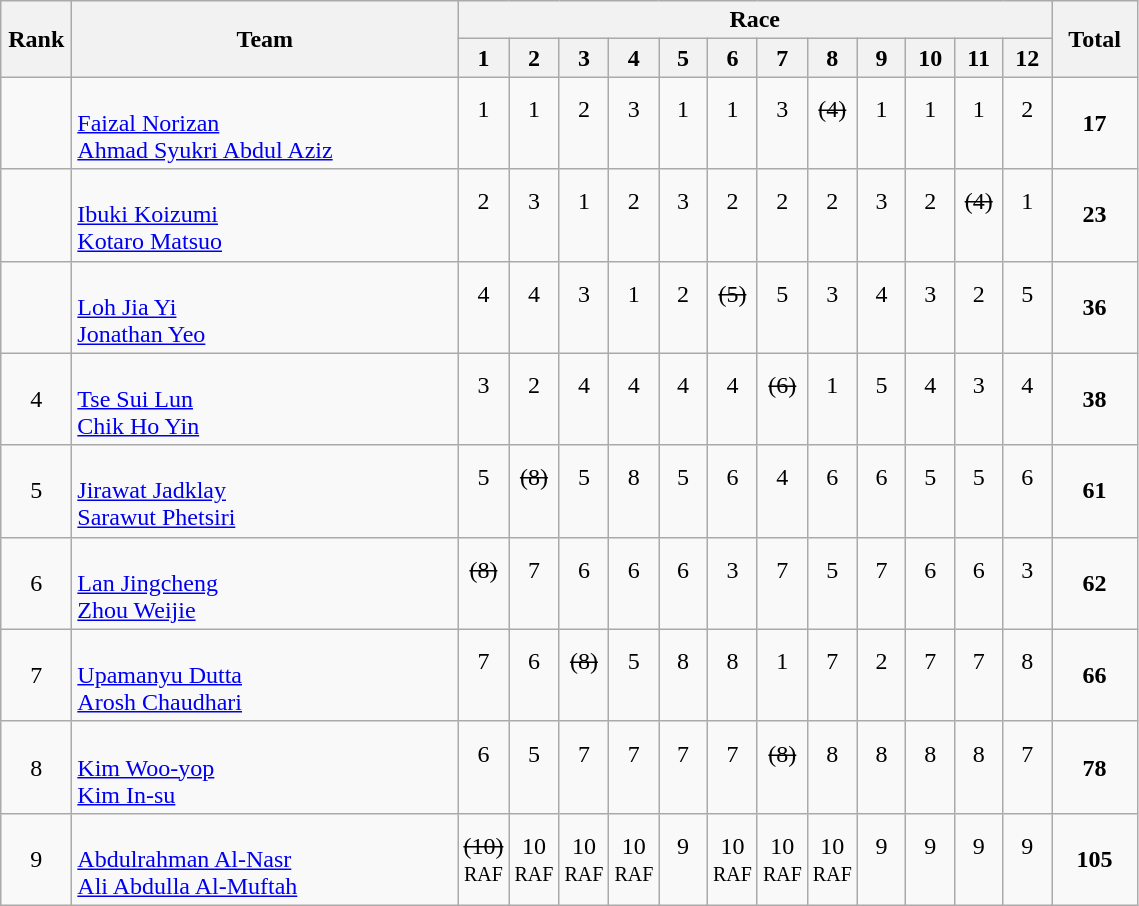<table | class="wikitable" style="text-align:center">
<tr>
<th rowspan="2" width=40>Rank</th>
<th rowspan="2" width=250>Team</th>
<th colspan="12">Race</th>
<th rowspan="2" width=50>Total</th>
</tr>
<tr>
<th width=25>1</th>
<th width=25>2</th>
<th width=25>3</th>
<th width=25>4</th>
<th width=25>5</th>
<th width=25>6</th>
<th width=25>7</th>
<th width=25>8</th>
<th width=25>9</th>
<th width=25>10</th>
<th width=25>11</th>
<th width=25>12</th>
</tr>
<tr>
<td></td>
<td align=left><br><a href='#'>Faizal Norizan</a><br><a href='#'>Ahmad Syukri Abdul Aziz</a></td>
<td>1<br> </td>
<td>1<br> </td>
<td>2<br> </td>
<td>3<br> </td>
<td>1<br> </td>
<td>1<br> </td>
<td>3<br> </td>
<td><s>(4)</s><br> </td>
<td>1<br> </td>
<td>1<br> </td>
<td>1<br> </td>
<td>2<br> </td>
<td><strong>17</strong></td>
</tr>
<tr>
<td></td>
<td align=left><br><a href='#'>Ibuki Koizumi</a><br><a href='#'>Kotaro Matsuo</a></td>
<td>2<br> </td>
<td>3<br> </td>
<td>1<br> </td>
<td>2<br> </td>
<td>3<br> </td>
<td>2<br> </td>
<td>2<br> </td>
<td>2<br> </td>
<td>3<br> </td>
<td>2<br> </td>
<td><s>(4)</s><br> </td>
<td>1<br> </td>
<td><strong>23</strong></td>
</tr>
<tr>
<td></td>
<td align=left><br><a href='#'>Loh Jia Yi</a><br><a href='#'>Jonathan Yeo</a></td>
<td>4<br> </td>
<td>4<br> </td>
<td>3<br> </td>
<td>1<br> </td>
<td>2<br> </td>
<td><s>(5)</s><br> </td>
<td>5<br> </td>
<td>3<br> </td>
<td>4<br> </td>
<td>3<br> </td>
<td>2<br> </td>
<td>5<br> </td>
<td><strong>36</strong></td>
</tr>
<tr>
<td>4</td>
<td align=left><br><a href='#'>Tse Sui Lun</a><br><a href='#'>Chik Ho Yin</a></td>
<td>3<br> </td>
<td>2<br> </td>
<td>4<br> </td>
<td>4<br> </td>
<td>4<br> </td>
<td>4<br> </td>
<td><s>(6)</s><br> </td>
<td>1<br> </td>
<td>5<br> </td>
<td>4<br> </td>
<td>3<br> </td>
<td>4<br> </td>
<td><strong>38</strong></td>
</tr>
<tr>
<td>5</td>
<td align=left><br><a href='#'>Jirawat Jadklay</a><br><a href='#'>Sarawut Phetsiri</a></td>
<td>5<br> </td>
<td><s>(8)</s><br> </td>
<td>5<br> </td>
<td>8<br> </td>
<td>5<br> </td>
<td>6<br> </td>
<td>4<br> </td>
<td>6<br> </td>
<td>6<br> </td>
<td>5<br> </td>
<td>5<br> </td>
<td>6<br> </td>
<td><strong>61</strong></td>
</tr>
<tr>
<td>6</td>
<td align=left><br><a href='#'>Lan Jingcheng</a><br><a href='#'>Zhou Weijie</a></td>
<td><s>(8)</s><br> </td>
<td>7<br> </td>
<td>6<br> </td>
<td>6<br> </td>
<td>6<br> </td>
<td>3<br> </td>
<td>7<br> </td>
<td>5<br> </td>
<td>7<br> </td>
<td>6<br> </td>
<td>6<br> </td>
<td>3<br> </td>
<td><strong>62</strong></td>
</tr>
<tr>
<td>7</td>
<td align=left><br><a href='#'>Upamanyu Dutta</a><br><a href='#'>Arosh Chaudhari</a></td>
<td>7<br> </td>
<td>6<br> </td>
<td><s>(8)</s><br> </td>
<td>5<br> </td>
<td>8<br> </td>
<td>8<br> </td>
<td>1<br> </td>
<td>7<br> </td>
<td>2<br> </td>
<td>7<br> </td>
<td>7<br> </td>
<td>8<br> </td>
<td><strong>66</strong></td>
</tr>
<tr>
<td>8</td>
<td align=left><br><a href='#'>Kim Woo-yop</a><br><a href='#'>Kim In-su</a></td>
<td>6<br> </td>
<td>5<br> </td>
<td>7<br> </td>
<td>7<br> </td>
<td>7<br> </td>
<td>7<br> </td>
<td><s>(8)</s><br> </td>
<td>8<br> </td>
<td>8<br> </td>
<td>8<br> </td>
<td>8<br> </td>
<td>7<br> </td>
<td><strong>78</strong></td>
</tr>
<tr>
<td>9</td>
<td align=left><br><a href='#'>Abdulrahman Al-Nasr</a><br><a href='#'>Ali Abdulla Al-Muftah</a></td>
<td><s>(10)</s><br><small>RAF</small></td>
<td>10<br><small>RAF</small></td>
<td>10<br><small>RAF</small></td>
<td>10<br><small>RAF</small></td>
<td>9<br> </td>
<td>10<br><small>RAF</small></td>
<td>10<br><small>RAF</small></td>
<td>10<br><small>RAF</small></td>
<td>9<br> </td>
<td>9<br> </td>
<td>9<br> </td>
<td>9<br> </td>
<td><strong>105</strong></td>
</tr>
</table>
